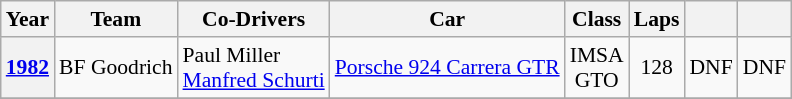<table class="wikitable" style="text-align:center; font-size:90%">
<tr>
<th>Year</th>
<th>Team</th>
<th>Co-Drivers</th>
<th>Car</th>
<th>Class</th>
<th>Laps</th>
<th></th>
<th></th>
</tr>
<tr>
<th><a href='#'>1982</a></th>
<td align="left"> BF Goodrich</td>
<td align="left"> Paul Miller<br> <a href='#'>Manfred Schurti</a></td>
<td align="left"><a href='#'>Porsche 924 Carrera GTR</a></td>
<td>IMSA<br>GTO</td>
<td>128</td>
<td>DNF</td>
<td>DNF</td>
</tr>
<tr>
</tr>
</table>
